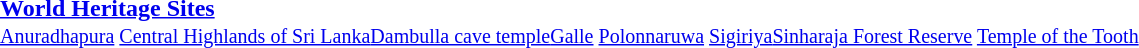<table style="margin:0;">
<tr valign="top">
<td style="padding-left: 1em; text-align: left; width: 25%; "><br><strong><a href='#'>World Heritage Sites</a></strong><br>
<small><a href='#'>Anuradhapura</a> <a href='#'>Central Highlands of Sri Lanka</a><a href='#'>Dambulla cave temple</a><a href='#'>Galle</a> <a href='#'>Polonnaruwa</a> <a href='#'>Sigiriya</a><a href='#'>Sinharaja Forest Reserve</a> <a href='#'>Temple of the Tooth</a></small></td>
</tr>
</table>
